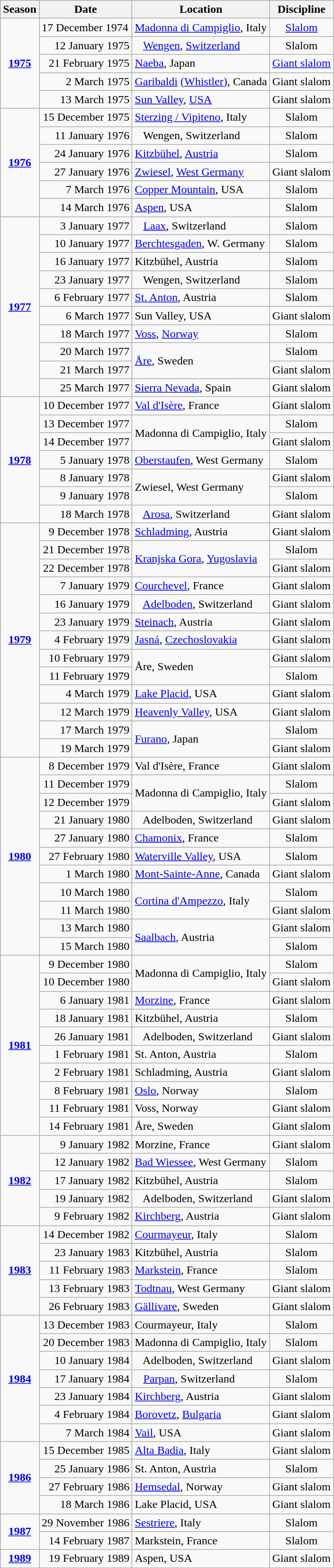<table class="wikitable">
<tr>
<th>Season</th>
<th>Date</th>
<th>Location</th>
<th>Discipline</th>
</tr>
<tr>
<td rowspan=5 align=center><strong><a href='#'>1975</a></strong></td>
<td>17 December 1974</td>
<td> <a href='#'>Madonna di Campiglio</a>, Italy</td>
<td align=center><a href='#'>Slalom</a></td>
</tr>
<tr>
<td align=right>12 January 1975</td>
<td>   <a href='#'>Wengen</a>, <a href='#'>Switzerland</a></td>
<td align=center>Slalom</td>
</tr>
<tr>
<td align=right>21 February 1975</td>
<td> <a href='#'>Naeba</a>, Japan</td>
<td align=center><a href='#'>Giant slalom</a></td>
</tr>
<tr>
<td align=right>2 March 1975</td>
<td> <a href='#'>Garibaldi</a> <a href='#'>(Whistler)</a>, Canada</td>
<td align=center>Giant slalom</td>
</tr>
<tr>
<td align=right>13 March 1975</td>
<td> <a href='#'>Sun Valley</a>, <a href='#'>USA</a></td>
<td align=center>Giant slalom</td>
</tr>
<tr>
<td rowspan=6 align=center><strong><a href='#'>1976</a></strong></td>
<td align=right>15 December 1975</td>
<td> <a href='#'>Sterzing / Vipiteno</a>, Italy</td>
<td align=center>Slalom</td>
</tr>
<tr>
<td align=right>11 January 1976</td>
<td>   Wengen, Switzerland</td>
<td align=center>Slalom</td>
</tr>
<tr>
<td align=right>24 January 1976</td>
<td> <a href='#'>Kitzbühel</a>, <a href='#'>Austria</a></td>
<td align=center>Slalom</td>
</tr>
<tr>
<td align=right>27 January 1976</td>
<td> <a href='#'>Zwiesel</a>, <a href='#'>West Germany</a></td>
<td align=center>Giant slalom</td>
</tr>
<tr>
<td align=right>7 March 1976</td>
<td> <a href='#'>Copper Mountain</a>, USA</td>
<td align=center>Slalom</td>
</tr>
<tr>
<td align=right>14 March 1976</td>
<td> <a href='#'>Aspen</a>, USA</td>
<td align=center>Slalom</td>
</tr>
<tr>
<td rowspan=10 align=center><strong><a href='#'>1977</a></strong></td>
<td align=right>3 January 1977</td>
<td>   <a href='#'>Laax</a>, Switzerland</td>
<td align=center>Slalom</td>
</tr>
<tr>
<td align=right>10 January 1977</td>
<td> <a href='#'>Berchtesgaden</a>, W. Germany</td>
<td align=center>Slalom</td>
</tr>
<tr>
<td align=right>16 January 1977</td>
<td> Kitzbühel, Austria</td>
<td align=center>Slalom</td>
</tr>
<tr>
<td align=right>23 January 1977</td>
<td>   Wengen, Switzerland</td>
<td align=center>Slalom</td>
</tr>
<tr>
<td align=right>6 February 1977</td>
<td> <a href='#'>St. Anton</a>, Austria</td>
<td align=center>Slalom</td>
</tr>
<tr>
<td align=right>6 March 1977</td>
<td> Sun Valley, USA</td>
<td align=center>Giant slalom</td>
</tr>
<tr>
<td align=right>18 March 1977</td>
<td> <a href='#'>Voss</a>, <a href='#'>Norway</a></td>
<td align=center>Slalom</td>
</tr>
<tr>
<td align=right>20 March 1977</td>
<td rowspan=2> <a href='#'>Åre</a>, Sweden</td>
<td align=center>Slalom</td>
</tr>
<tr>
<td align=right>21 March 1977</td>
<td align=center>Giant slalom</td>
</tr>
<tr>
<td align=right>25 March 1977</td>
<td> <a href='#'>Sierra Nevada</a>, Spain</td>
<td align=center>Giant slalom</td>
</tr>
<tr>
<td rowspan=7 align=center><strong><a href='#'>1978</a></strong></td>
<td align=right>10 December 1977</td>
<td> <a href='#'>Val d'Isère</a>, France</td>
<td align=center>Giant slalom</td>
</tr>
<tr>
<td align=right>13 December 1977</td>
<td rowspan=2> Madonna di Campiglio, Italy</td>
<td align=center>Slalom</td>
</tr>
<tr>
<td align=right>14 December 1977</td>
<td align=center>Giant slalom</td>
</tr>
<tr>
<td align=right>5 January 1978</td>
<td> <a href='#'>Oberstaufen</a>, West Germany</td>
<td align=center>Slalom</td>
</tr>
<tr>
<td align=right>8 January 1978</td>
<td rowspan=2> Zwiesel, West Germany</td>
<td align=center>Giant slalom</td>
</tr>
<tr>
<td align=right>9 January 1978</td>
<td align=center>Slalom</td>
</tr>
<tr>
<td align=right>18 March 1978</td>
<td>   <a href='#'>Arosa</a>, Switzerland</td>
<td align=center>Giant slalom</td>
</tr>
<tr>
<td rowspan=13 align=center><strong><a href='#'>1979</a></strong></td>
<td align=right>9 December 1978</td>
<td> <a href='#'>Schladming</a>, Austria</td>
<td align=center>Giant slalom</td>
</tr>
<tr>
<td align=right>21 December 1978</td>
<td rowspan=2> <a href='#'>Kranjska Gora</a>, <a href='#'>Yugoslavia</a> </td>
<td align=center>Slalom</td>
</tr>
<tr>
<td align=right>22 December 1978</td>
<td align=center>Giant slalom</td>
</tr>
<tr>
<td align=right>7 January 1979</td>
<td> <a href='#'>Courchevel</a>, France</td>
<td align=center>Giant slalom</td>
</tr>
<tr>
<td align=right>16 January 1979</td>
<td>   <a href='#'>Adelboden</a>, Switzerland</td>
<td align=center>Giant slalom</td>
</tr>
<tr>
<td align=right>23 January 1979</td>
<td> <a href='#'>Steinach</a>, Austria</td>
<td align=center>Giant slalom</td>
</tr>
<tr>
<td align=right>4 February 1979</td>
<td> <a href='#'>Jasná</a>, <a href='#'>Czechoslovakia</a></td>
<td align=center>Giant slalom</td>
</tr>
<tr>
<td align=right>10 February 1979</td>
<td rowspan=2> Åre, Sweden</td>
<td align=center>Giant slalom</td>
</tr>
<tr>
<td align=right>11 February 1979</td>
<td align=center>Slalom</td>
</tr>
<tr>
<td align=right>4 March 1979</td>
<td> <a href='#'>Lake Placid</a>, USA</td>
<td align=center>Giant slalom</td>
</tr>
<tr>
<td align=right>12 March 1979</td>
<td> <a href='#'>Heavenly Valley</a>, USA</td>
<td align=center>Giant slalom</td>
</tr>
<tr>
<td align=right>17 March 1979</td>
<td rowspan=2> <a href='#'>Furano</a>, Japan</td>
<td align=center>Slalom</td>
</tr>
<tr>
<td align=right>19 March 1979</td>
<td align=center>Giant slalom</td>
</tr>
<tr>
<td rowspan=11 align=center><strong><a href='#'>1980</a></strong></td>
<td align=right>8 December 1979</td>
<td> Val d'Isère, France</td>
<td align=center>Giant slalom</td>
</tr>
<tr>
<td align=right>11 December 1979</td>
<td rowspan=2> Madonna di Campiglio, Italy</td>
<td align=center>Slalom</td>
</tr>
<tr>
<td align=right>12 December 1979</td>
<td align=center>Giant slalom</td>
</tr>
<tr>
<td align=right>21 January 1980</td>
<td>   Adelboden, Switzerland</td>
<td align=center>Giant slalom</td>
</tr>
<tr>
<td align=right>27 January 1980</td>
<td> <a href='#'>Chamonix</a>, France</td>
<td align=center>Slalom</td>
</tr>
<tr>
<td align=right>27 February 1980</td>
<td> <a href='#'>Waterville Valley</a>, USA</td>
<td align=center>Slalom</td>
</tr>
<tr>
<td align=right>1 March 1980</td>
<td> <a href='#'>Mont-Sainte-Anne</a>, Canada</td>
<td align=center>Giant slalom</td>
</tr>
<tr>
<td align=right>10 March 1980</td>
<td rowspan=2> <a href='#'>Cortina d'Ampezzo</a>, Italy</td>
<td align=center>Slalom</td>
</tr>
<tr>
<td align=right>11 March 1980</td>
<td align=center>Giant slalom</td>
</tr>
<tr>
<td align=right>13 March 1980</td>
<td rowspan=2> <a href='#'>Saalbach</a>, Austria</td>
<td align=center>Giant slalom</td>
</tr>
<tr>
<td align=right>15 March 1980</td>
<td align=center>Slalom</td>
</tr>
<tr>
<td rowspan=10 align=center><strong><a href='#'>1981</a></strong></td>
<td align=right>9 December 1980</td>
<td rowspan=2> Madonna di Campiglio, Italy</td>
<td align=center>Slalom</td>
</tr>
<tr>
<td align=right>10 December 1980</td>
<td align=center>Giant slalom</td>
</tr>
<tr>
<td align=right>6 January 1981</td>
<td> <a href='#'>Morzine</a>, France</td>
<td align=center>Giant slalom</td>
</tr>
<tr>
<td align=right>18 January 1981</td>
<td> Kitzbühel, Austria</td>
<td align=center>Slalom</td>
</tr>
<tr>
<td align=right>26 January 1981</td>
<td>   Adelboden, Switzerland</td>
<td align=center>Giant slalom</td>
</tr>
<tr>
<td align=right>1 February 1981</td>
<td> St. Anton, Austria</td>
<td align=center>Slalom</td>
</tr>
<tr>
<td align=right>2 February 1981</td>
<td> Schladming, Austria</td>
<td align=center>Giant slalom</td>
</tr>
<tr>
<td align=right>8 February 1981</td>
<td> <a href='#'>Oslo</a>, Norway</td>
<td align=center>Slalom</td>
</tr>
<tr>
<td align=right>11 February 1981</td>
<td> Voss, Norway</td>
<td align=center>Giant slalom</td>
</tr>
<tr>
<td align=right>14 February 1981</td>
<td> Åre, Sweden</td>
<td align=center>Giant slalom</td>
</tr>
<tr>
<td rowspan=5 align=center><strong><a href='#'>1982</a></strong></td>
<td align=right>9 January 1982</td>
<td> Morzine, France</td>
<td align=center>Giant slalom</td>
</tr>
<tr>
<td align=right>12 January 1982</td>
<td> <a href='#'>Bad Wiessee</a>, West Germany</td>
<td align=center>Slalom</td>
</tr>
<tr>
<td align=right>17 January 1982</td>
<td> Kitzbühel, Austria</td>
<td align=center>Slalom</td>
</tr>
<tr>
<td align=right>19 January 1982</td>
<td>   Adelboden, Switzerland</td>
<td align=center>Giant slalom</td>
</tr>
<tr>
<td align=right>9 February 1982</td>
<td> <a href='#'>Kirchberg</a>, Austria</td>
<td align=center>Giant slalom</td>
</tr>
<tr>
<td rowspan=5 align=center><strong><a href='#'>1983</a></strong></td>
<td align=right>14 December 1982</td>
<td> <a href='#'>Courmayeur</a>, Italy</td>
<td align=center>Slalom</td>
</tr>
<tr>
<td align=right>23 January 1983</td>
<td> Kitzbühel, Austria</td>
<td align=center>Slalom</td>
</tr>
<tr>
<td align=right>11 February 1983</td>
<td> <a href='#'>Markstein</a>, France</td>
<td align=center>Slalom</td>
</tr>
<tr>
<td align=right>13 February 1983</td>
<td> <a href='#'>Todtnau</a>, West Germany</td>
<td align=center>Giant slalom</td>
</tr>
<tr>
<td align=right>26 February 1983</td>
<td> <a href='#'>Gällivare</a>, Sweden</td>
<td align=center>Giant slalom</td>
</tr>
<tr>
<td rowspan=7 align=center><strong><a href='#'>1984</a></strong></td>
<td align=right>13 December 1983</td>
<td> Courmayeur, Italy</td>
<td align=center>Slalom</td>
</tr>
<tr>
<td align=right>20 December 1983</td>
<td> Madonna di Campiglio, Italy</td>
<td align=center>Slalom</td>
</tr>
<tr>
<td align=right>10 January 1984</td>
<td>   Adelboden, Switzerland</td>
<td align=center>Giant slalom</td>
</tr>
<tr>
<td align=right>17 January 1984</td>
<td>   <a href='#'>Parpan</a>, Switzerland</td>
<td align=center>Slalom</td>
</tr>
<tr>
<td align=right>23 January 1984</td>
<td> <a href='#'>Kirchberg</a>, Austria</td>
<td align=center>Giant slalom</td>
</tr>
<tr>
<td align=right>4 February 1984</td>
<td> <a href='#'>Borovetz</a>, <a href='#'>Bulgaria</a></td>
<td align=center>Giant slalom</td>
</tr>
<tr>
<td align=right>7 March 1984</td>
<td> <a href='#'>Vail</a>, USA</td>
<td align=center>Giant slalom</td>
</tr>
<tr>
<td rowspan=4 align=center><strong><a href='#'>1986</a></strong></td>
<td align=right>15 December 1985</td>
<td> <a href='#'>Alta Badia</a>, Italy</td>
<td align=center>Giant slalom</td>
</tr>
<tr>
<td align=right>25 January 1986</td>
<td> St. Anton, Austria</td>
<td align=center>Slalom</td>
</tr>
<tr>
<td align=right>27 February 1986</td>
<td> <a href='#'>Hemsedal</a>, Norway</td>
<td align=center>Giant slalom</td>
</tr>
<tr>
<td align=right>18 March 1986</td>
<td> Lake Placid, USA</td>
<td align=center>Giant slalom</td>
</tr>
<tr>
<td rowspan=2 align=center><strong><a href='#'>1987</a></strong></td>
<td align=right>29 November 1986</td>
<td> <a href='#'>Sestriere</a>, Italy</td>
<td align=center>Slalom</td>
</tr>
<tr>
<td align=right>14 February 1987</td>
<td> Markstein, France</td>
<td align=center>Slalom</td>
</tr>
<tr>
<td rowspan=1 align=center><strong><a href='#'>1989</a></strong></td>
<td align=right>19 February 1989</td>
<td> Aspen, USA</td>
<td align=center>Giant slalom</td>
</tr>
</table>
